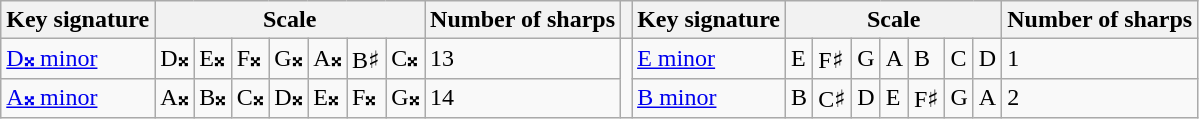<table class="wikitable">
<tr>
<th>Key signature</th>
<th colspan="7">Scale</th>
<th>Number of sharps</th>
<th></th>
<th>Key signature</th>
<th colspan="7">Scale</th>
<th>Number of sharps</th>
</tr>
<tr>
<td><a href='#'>D𝄪 minor</a></td>
<td>D𝄪</td>
<td>E𝄪</td>
<td>F𝄪</td>
<td>G𝄪</td>
<td>A𝄪</td>
<td>B♯</td>
<td>C𝄪</td>
<td>13</td>
<td rowspan="2"></td>
<td><a href='#'>E minor</a></td>
<td>E</td>
<td>F♯</td>
<td>G</td>
<td>A</td>
<td>B</td>
<td>C</td>
<td>D</td>
<td>1</td>
</tr>
<tr>
<td><a href='#'>A𝄪 minor</a></td>
<td>A𝄪</td>
<td>B𝄪</td>
<td>C𝄪</td>
<td>D𝄪</td>
<td>E𝄪</td>
<td>F𝄪</td>
<td>G𝄪</td>
<td>14</td>
<td><a href='#'>B minor</a></td>
<td>B</td>
<td>C♯</td>
<td>D</td>
<td>E</td>
<td>F♯</td>
<td>G</td>
<td>A</td>
<td>2</td>
</tr>
</table>
